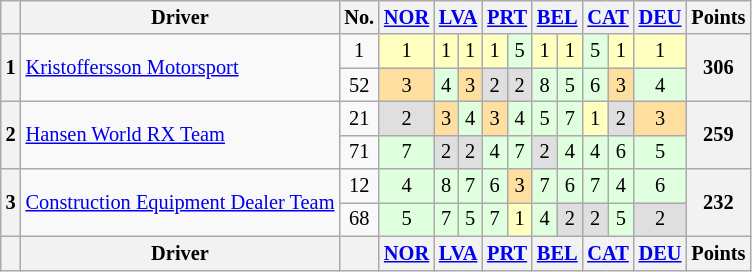<table class="wikitable" style="font-size:85%; text-align:center;">
<tr>
<th></th>
<th>Driver</th>
<th>No.</th>
<th><a href='#'>NOR</a><br></th>
<th colspan="2"><a href='#'>LVA</a><br></th>
<th colspan="2"><a href='#'>PRT</a><br></th>
<th colspan="2"><a href='#'>BEL</a><br></th>
<th colspan="2"><a href='#'>CAT</a><br></th>
<th><a href='#'>DEU</a><br></th>
<th>Points</th>
</tr>
<tr>
<th rowspan="2">1</th>
<td rowspan="2" align="left"> <a href='#'>Kristoffersson Motorsport</a></td>
<td>1</td>
<td style="background:#ffffbf;">1</td>
<td style="background:#ffffbf;">1</td>
<td style="background:#ffffbf;">1</td>
<td style="background:#ffffbf;">1</td>
<td style="background:#dfffdf;">5</td>
<td style="background:#ffffbf;">1</td>
<td style="background:#ffffbf;">1</td>
<td style="background:#dfffdf;">5</td>
<td style="background:#ffffbf;">1</td>
<td style="background:#ffffbf;">1</td>
<th rowspan="2">306</th>
</tr>
<tr>
<td>52</td>
<td style="background:#ffdf9f;">3</td>
<td style="background:#dfffdf;">4</td>
<td style="background:#ffdf9f;">3</td>
<td style="background:#dfdfdf;">2</td>
<td style="background:#dfdfdf;">2</td>
<td style="background:#dfffdf;">8</td>
<td style="background:#dfffdf;">5</td>
<td style="background:#dfffdf;">6</td>
<td style="background:#ffdf9f;">3</td>
<td style="background:#dfffdf;">4</td>
</tr>
<tr>
<th rowspan="2">2</th>
<td rowspan="2" align="left"> <a href='#'>Hansen World RX Team</a></td>
<td>21</td>
<td style="background:#dfdfdf;">2</td>
<td style="background:#ffdf9f;">3</td>
<td style="background:#dfffdf;">4</td>
<td style="background:#ffdf9f;">3</td>
<td style="background:#dfffdf;">4</td>
<td style="background:#dfffdf;">5</td>
<td style="background:#dfffdf;">7</td>
<td style="background:#ffffbf;">1</td>
<td style="background:#dfdfdf;">2</td>
<td style="background:#ffdf9f;">3</td>
<th rowspan="2">259</th>
</tr>
<tr>
<td>71</td>
<td style="background:#dfffdf;">7</td>
<td style="background:#dfdfdf;">2</td>
<td style="background:#dfdfdf;">2</td>
<td style="background:#dfffdf;">4</td>
<td style="background:#dfffdf;">7</td>
<td style="background:#dfdfdf;">2</td>
<td style="background:#dfffdf;">4</td>
<td style="background:#dfffdf;">4</td>
<td style="background:#dfffdf;">6</td>
<td style="background:#dfffdf;">5</td>
</tr>
<tr>
<th rowspan="2">3</th>
<td rowspan="2" align="left"> <a href='#'>Construction Equipment Dealer Team</a></td>
<td>12</td>
<td style="background:#dfffdf;">4</td>
<td style="background:#dfffdf;">8</td>
<td style="background:#dfffdf;">7</td>
<td style="background:#dfffdf;">6</td>
<td style="background:#ffdf9f;">3</td>
<td style="background:#dfffdf;">7</td>
<td style="background:#dfffdf;">6</td>
<td style="background:#dfffdf;">7</td>
<td style="background:#dfffdf;">4</td>
<td style="background:#dfffdf;">6</td>
<th rowspan="2">232</th>
</tr>
<tr>
<td>68</td>
<td style="background:#dfffdf;">5</td>
<td style="background:#dfffdf;">7</td>
<td style="background:#dfffdf;">5</td>
<td style="background:#dfffdf;">7</td>
<td style="background:#ffffbf;">1</td>
<td style="background:#dfffdf;">4</td>
<td style="background:#dfdfdf;">2</td>
<td style="background:#dfdfdf;">2</td>
<td style="background:#dfffdf;">5</td>
<td style="background:#dfdfdf;">2</td>
</tr>
<tr>
<th></th>
<th>Driver</th>
<th></th>
<th><a href='#'>NOR</a><br></th>
<th colspan="2"><a href='#'>LVA</a><br></th>
<th colspan="2"><a href='#'>PRT</a><br></th>
<th colspan="2"><a href='#'>BEL</a><br></th>
<th colspan="2"><a href='#'>CAT</a><br></th>
<th><a href='#'>DEU</a><br></th>
<th>Points</th>
</tr>
</table>
